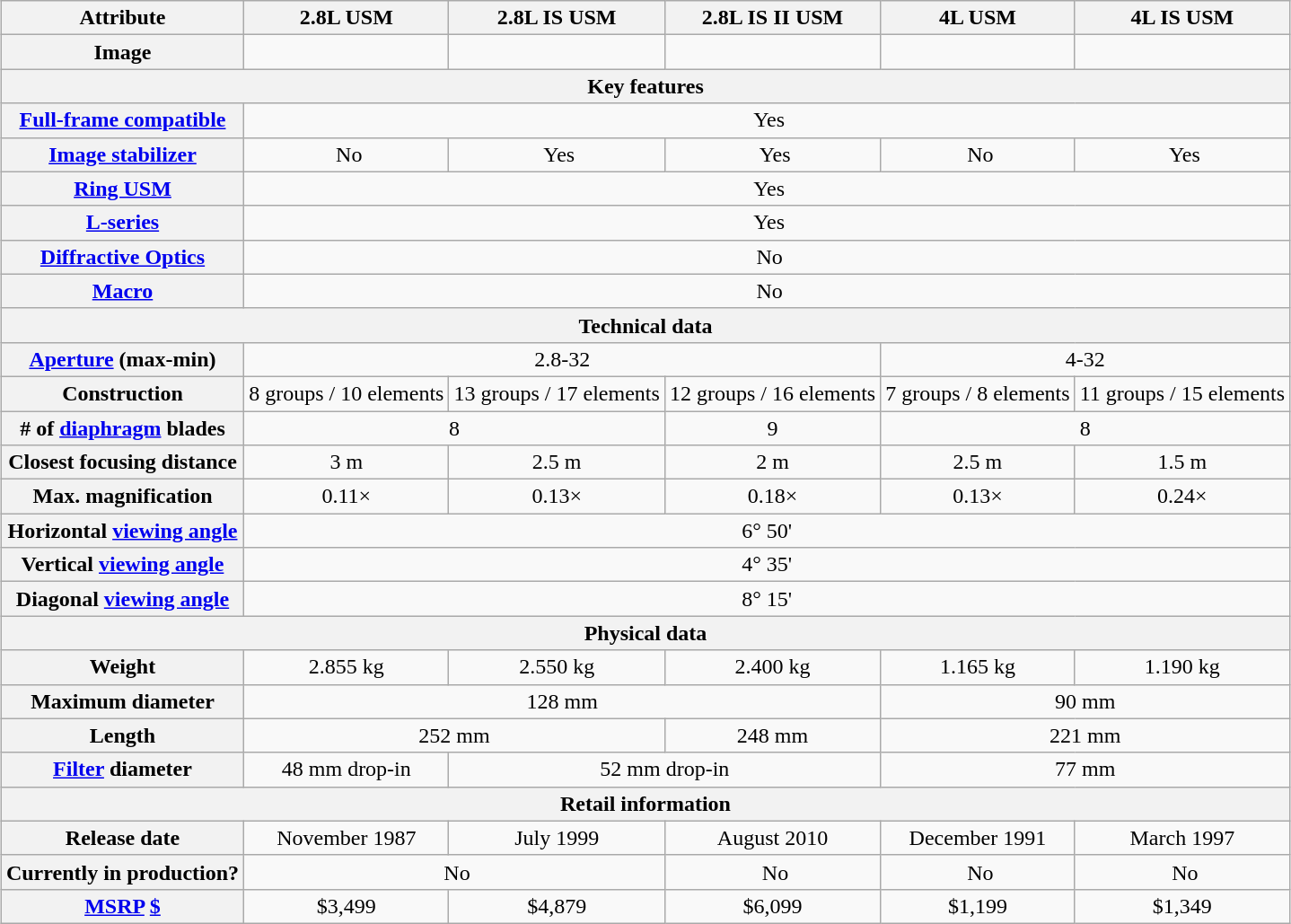<table class="wikitable" style="margin: 1em auto; text-align:center">
<tr>
<th>Attribute</th>
<th>2.8L USM</th>
<th>2.8L IS USM</th>
<th>2.8L IS II USM</th>
<th>4L USM</th>
<th>4L IS USM</th>
</tr>
<tr>
<th>Image</th>
<td></td>
<td></td>
<td></td>
<td></td>
<td></td>
</tr>
<tr>
<th colspan=6>Key features</th>
</tr>
<tr>
<th><a href='#'>Full-frame compatible</a></th>
<td colspan=5> Yes</td>
</tr>
<tr>
<th><a href='#'>Image stabilizer</a></th>
<td> No</td>
<td> Yes</td>
<td> Yes</td>
<td> No</td>
<td> Yes</td>
</tr>
<tr>
<th><a href='#'>Ring USM</a></th>
<td colspan=5> Yes</td>
</tr>
<tr>
<th><a href='#'>L-series</a></th>
<td colspan=5> Yes</td>
</tr>
<tr>
<th><a href='#'>Diffractive Optics</a></th>
<td colspan=5> No</td>
</tr>
<tr>
<th><a href='#'>Macro</a></th>
<td colspan=5> No</td>
</tr>
<tr>
<th colspan=6>Technical data</th>
</tr>
<tr>
<th><a href='#'>Aperture</a> (max-min)</th>
<td colspan=3>2.8-32</td>
<td colspan=2>4-32</td>
</tr>
<tr>
<th>Construction</th>
<td>8 groups / 10 elements</td>
<td>13 groups / 17 elements</td>
<td>12 groups / 16 elements</td>
<td>7 groups / 8 elements</td>
<td>11 groups / 15 elements</td>
</tr>
<tr>
<th># of <a href='#'>diaphragm</a> blades</th>
<td colspan=2>8</td>
<td>9</td>
<td colspan=2>8</td>
</tr>
<tr>
<th>Closest focusing distance</th>
<td>3 m</td>
<td>2.5 m</td>
<td>2 m</td>
<td>2.5 m</td>
<td>1.5 m</td>
</tr>
<tr>
<th>Max. magnification</th>
<td>0.11×</td>
<td>0.13×</td>
<td>0.18×</td>
<td>0.13×</td>
<td>0.24×</td>
</tr>
<tr>
<th>Horizontal <a href='#'>viewing angle</a></th>
<td colspan="5">6° 50'</td>
</tr>
<tr>
<th>Vertical <a href='#'>viewing angle</a></th>
<td colspan="5">4° 35'</td>
</tr>
<tr>
<th>Diagonal <a href='#'>viewing angle</a></th>
<td colspan="5">8° 15'</td>
</tr>
<tr>
<th colspan=6>Physical data</th>
</tr>
<tr>
<th>Weight</th>
<td>2.855 kg</td>
<td>2.550 kg</td>
<td>2.400 kg</td>
<td>1.165 kg</td>
<td>1.190 kg</td>
</tr>
<tr>
<th>Maximum diameter</th>
<td colspan=3>128 mm</td>
<td colspan=2>90 mm</td>
</tr>
<tr>
<th>Length</th>
<td colspan=2>252 mm</td>
<td colspan=1>248 mm</td>
<td colspan=2>221 mm</td>
</tr>
<tr>
<th><a href='#'>Filter</a> diameter</th>
<td>48 mm drop-in</td>
<td colspan="2">52 mm drop-in</td>
<td colspan="2">77 mm</td>
</tr>
<tr>
<th colspan=6>Retail information</th>
</tr>
<tr>
<th>Release date</th>
<td>November 1987</td>
<td>July 1999</td>
<td>August 2010</td>
<td>December 1991</td>
<td>March 1997</td>
</tr>
<tr>
<th>Currently in production?</th>
<td colspan=2> No</td>
<td> No</td>
<td> No</td>
<td> No</td>
</tr>
<tr>
<th><a href='#'>MSRP</a> <a href='#'>$</a></th>
<td>$3,499</td>
<td>$4,879</td>
<td>$6,099</td>
<td>$1,199</td>
<td>$1,349</td>
</tr>
</table>
